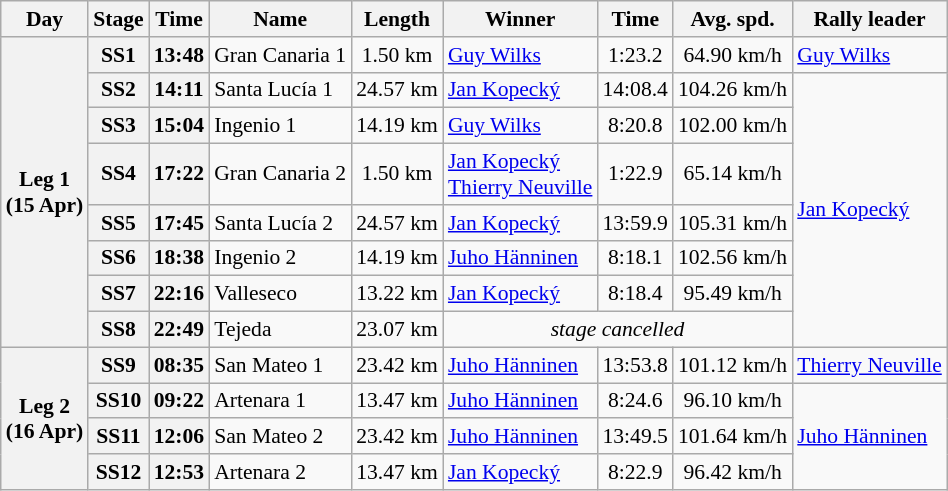<table class="wikitable" style="text-align: center; font-size: 90%; max-width: 950px;">
<tr>
<th>Day</th>
<th>Stage</th>
<th>Time</th>
<th>Name</th>
<th>Length</th>
<th>Winner</th>
<th>Time</th>
<th>Avg. spd.</th>
<th>Rally leader</th>
</tr>
<tr>
<th rowspan="8">Leg 1<br>(15 Apr)</th>
<th>SS1</th>
<th>13:48</th>
<td align=left>Gran Canaria 1</td>
<td>1.50 km</td>
<td align=left> <a href='#'>Guy Wilks</a></td>
<td>1:23.2</td>
<td>64.90 km/h</td>
<td align=left> <a href='#'>Guy Wilks</a></td>
</tr>
<tr>
<th>SS2</th>
<th>14:11</th>
<td align=left>Santa Lucía 1</td>
<td>24.57 km</td>
<td align=left> <a href='#'>Jan Kopecký</a></td>
<td>14:08.4</td>
<td>104.26 km/h</td>
<td align=left rowspan=7> <a href='#'>Jan Kopecký</a></td>
</tr>
<tr>
<th>SS3</th>
<th>15:04</th>
<td align=left>Ingenio 1</td>
<td>14.19 km</td>
<td align=left> <a href='#'>Guy Wilks</a></td>
<td>8:20.8</td>
<td>102.00 km/h</td>
</tr>
<tr>
<th>SS4</th>
<th>17:22</th>
<td align=left>Gran Canaria 2</td>
<td>1.50 km</td>
<td align=left> <a href='#'>Jan Kopecký</a><br> <a href='#'>Thierry Neuville</a></td>
<td>1:22.9</td>
<td>65.14 km/h</td>
</tr>
<tr>
<th>SS5</th>
<th>17:45</th>
<td align=left>Santa Lucía 2</td>
<td>24.57 km</td>
<td align=left> <a href='#'>Jan Kopecký</a></td>
<td>13:59.9</td>
<td>105.31 km/h</td>
</tr>
<tr>
<th>SS6</th>
<th>18:38</th>
<td align=left>Ingenio 2</td>
<td>14.19 km</td>
<td align=left> <a href='#'>Juho Hänninen</a></td>
<td>8:18.1</td>
<td>102.56 km/h</td>
</tr>
<tr>
<th>SS7</th>
<th>22:16</th>
<td align=left>Valleseco</td>
<td>13.22 km</td>
<td align=left> <a href='#'>Jan Kopecký</a></td>
<td>8:18.4</td>
<td>95.49 km/h</td>
</tr>
<tr>
<th>SS8</th>
<th>22:49</th>
<td align=left>Tejeda</td>
<td>23.07 km</td>
<td align=center colspan=3><em>stage cancelled</em></td>
</tr>
<tr>
<th rowspan="4">Leg 2<br>(16 Apr)</th>
<th>SS9</th>
<th>08:35</th>
<td align=left>San Mateo 1</td>
<td>23.42 km</td>
<td align=left> <a href='#'>Juho Hänninen</a></td>
<td>13:53.8</td>
<td>101.12 km/h</td>
<td align=left> <a href='#'>Thierry Neuville</a></td>
</tr>
<tr>
<th>SS10</th>
<th>09:22</th>
<td align=left>Artenara 1</td>
<td>13.47 km</td>
<td align=left> <a href='#'>Juho Hänninen</a></td>
<td>8:24.6</td>
<td>96.10 km/h</td>
<td align=left rowspan=3> <a href='#'>Juho Hänninen</a></td>
</tr>
<tr>
<th>SS11</th>
<th>12:06</th>
<td align=left>San Mateo 2</td>
<td>23.42 km</td>
<td align=left> <a href='#'>Juho Hänninen</a></td>
<td>13:49.5</td>
<td>101.64 km/h</td>
</tr>
<tr>
<th>SS12</th>
<th>12:53</th>
<td align=left>Artenara 2</td>
<td>13.47 km</td>
<td align=left> <a href='#'>Jan Kopecký</a></td>
<td>8:22.9</td>
<td>96.42 km/h</td>
</tr>
</table>
